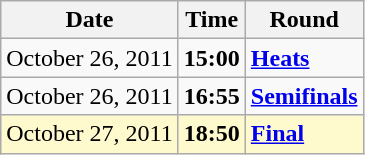<table class="wikitable">
<tr>
<th>Date</th>
<th>Time</th>
<th>Round</th>
</tr>
<tr>
<td>October 26, 2011</td>
<td><strong>15:00</strong></td>
<td><strong><a href='#'>Heats</a></strong></td>
</tr>
<tr>
<td>October 26, 2011</td>
<td><strong>16:55</strong></td>
<td><strong><a href='#'>Semifinals</a></strong></td>
</tr>
<tr style=background:lemonchiffon>
<td>October 27, 2011</td>
<td><strong>18:50</strong></td>
<td><strong><a href='#'>Final</a></strong></td>
</tr>
</table>
